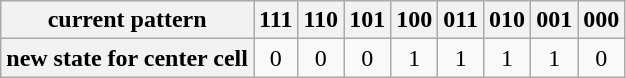<table class="wikitable" align=center style="text-align:center">
<tr>
<th>current pattern</th>
<th>111</th>
<th>110</th>
<th>101</th>
<th>100</th>
<th>011</th>
<th>010</th>
<th>001</th>
<th>000</th>
</tr>
<tr>
<th>new state for center cell</th>
<td>0</td>
<td>0</td>
<td>0</td>
<td>1</td>
<td>1</td>
<td>1</td>
<td>1</td>
<td>0</td>
</tr>
</table>
